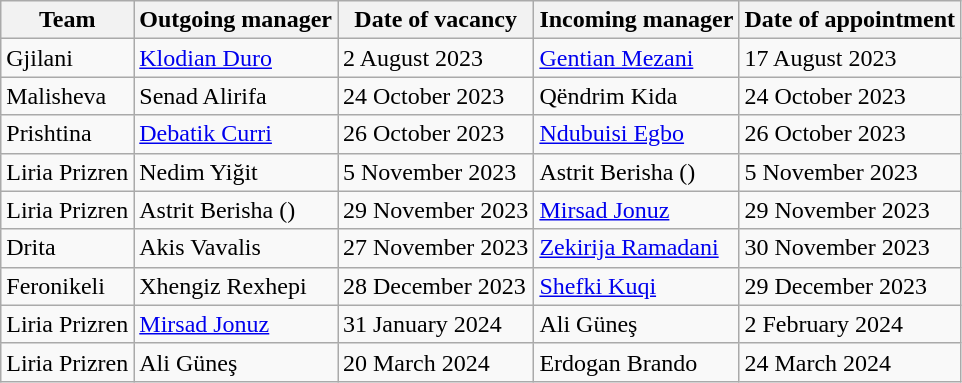<table class="wikitable">
<tr>
<th>Team</th>
<th>Outgoing manager</th>
<th>Date of vacancy</th>
<th>Incoming manager</th>
<th>Date of appointment</th>
</tr>
<tr>
<td>Gjilani</td>
<td> <a href='#'>Klodian Duro</a></td>
<td>2 August 2023</td>
<td> <a href='#'>Gentian Mezani</a></td>
<td>17 August 2023</td>
</tr>
<tr>
<td>Malisheva</td>
<td> Senad Alirifa</td>
<td>24 October 2023</td>
<td> Qëndrim Kida</td>
<td>24 October 2023</td>
</tr>
<tr>
<td>Prishtina</td>
<td> <a href='#'>Debatik Curri</a></td>
<td>26 October 2023</td>
<td> <a href='#'>Ndubuisi Egbo</a></td>
<td>26 October 2023</td>
</tr>
<tr>
<td>Liria Prizren</td>
<td> Nedim Yiğit</td>
<td>5 November 2023</td>
<td> Astrit Berisha ()</td>
<td>5 November 2023</td>
</tr>
<tr>
<td>Liria Prizren</td>
<td> Astrit Berisha ()</td>
<td>29 November 2023</td>
<td> <a href='#'>Mirsad Jonuz</a></td>
<td>29 November 2023</td>
</tr>
<tr>
<td>Drita</td>
<td> Akis Vavalis</td>
<td>27 November 2023</td>
<td> <a href='#'>Zekirija Ramadani</a></td>
<td>30 November 2023</td>
</tr>
<tr>
<td>Feronikeli</td>
<td> Xhengiz Rexhepi</td>
<td>28 December 2023</td>
<td> <a href='#'>Shefki Kuqi</a></td>
<td>29 December 2023</td>
</tr>
<tr>
<td>Liria Prizren</td>
<td> <a href='#'>Mirsad Jonuz</a></td>
<td>31 January 2024</td>
<td> Ali Güneş</td>
<td>2 February 2024</td>
</tr>
<tr>
<td>Liria Prizren</td>
<td> Ali Güneş</td>
<td>20 March 2024</td>
<td> Erdogan Brando</td>
<td>24 March 2024</td>
</tr>
</table>
